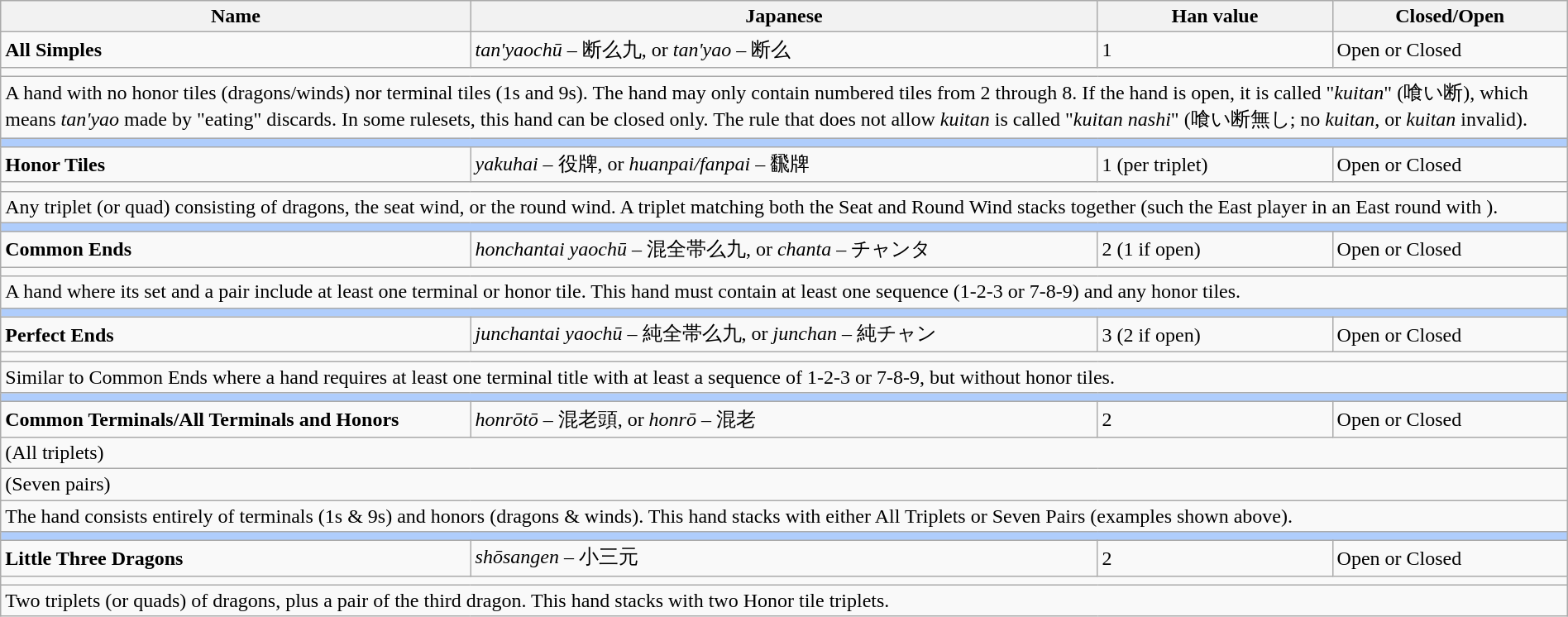<table class="wikitable" width=100%>
<tr>
<th>Name</th>
<th>Japanese</th>
<th>Han value</th>
<th>Closed/Open</th>
</tr>
<tr>
<td width=30%><strong>All Simples</strong></td>
<td width=40%><em>tan'yaochū</em> – 断么九, or <em>tan'yao</em> – 断么</td>
<td width=15%>1</td>
<td width=15%>Open or Closed</td>
</tr>
<tr>
<td colspan=4></td>
</tr>
<tr>
<td colspan=4>A hand with no honor tiles (dragons/winds) nor terminal tiles (1s and 9s). The hand may only contain numbered tiles from 2 through 8. If the hand is open, it is called "<em>kuitan</em>" (喰い断), which means <em>tan'yao</em> made by "eating" discards. In some rulesets, this hand can be closed only. The rule that does not allow <em>kuitan</em> is called "<em>kuitan nashi</em>" (喰い断無し; no <em>kuitan</em>, or <em>kuitan</em> invalid).</td>
</tr>
<tr>
<td colspan=4 bgcolor="#AFCDFC"></td>
</tr>
<tr>
<td width=30%><strong>Honor Tiles</strong></td>
<td width=40%><em>yakuhai</em> – 役牌, or <em>huanpai/fanpai</em> – 飜牌</td>
<td width=15%>1 (per triplet)</td>
<td width=15%>Open or Closed</td>
</tr>
<tr>
<td colspan=4></td>
</tr>
<tr>
<td colspan=4>Any triplet (or quad) consisting of dragons, the seat wind, or the round wind. A triplet matching both the Seat and Round Wind stacks together (such the East player in an East round with ).</td>
</tr>
<tr>
<td colspan=4 bgcolor="#AFCDFC"></td>
</tr>
<tr>
<td width=30%><strong>Common Ends</strong></td>
<td width=40%><em>honchantai yaochū</em> – 混全帯么九, or <em>chanta</em> – チャンタ</td>
<td width=15%>2 (1 if open)</td>
<td width=15%>Open or Closed</td>
</tr>
<tr>
<td colspan=4></td>
</tr>
<tr>
<td colspan=4>A hand where its set and a pair include at least one terminal or honor tile. This hand must contain at least one sequence (1-2-3 or 7-8-9) and any honor tiles.</td>
</tr>
<tr>
<td colspan=4 bgcolor="#AFCDFC"></td>
</tr>
<tr>
<td width=30%><strong>Perfect Ends</strong></td>
<td width=40%><em>junchantai yaochū</em> – 純全帯么九, or <em>junchan</em> – 純チャン</td>
<td width=15%>3 (2 if open)</td>
<td width=15%>Open or Closed</td>
</tr>
<tr>
<td colspan=4></td>
</tr>
<tr>
<td colspan=4>Similar to Common Ends where a hand requires at least one terminal title with at least a sequence of 1-2-3 or 7-8-9, but without honor tiles.</td>
</tr>
<tr>
<td colspan=4 bgcolor="#AFCDFC"></td>
</tr>
<tr>
<td width=30%><strong>Common Terminals/All Terminals and Honors</strong></td>
<td width=40%><em>honrōtō</em> – 混老頭, or <em>honrō</em> – 混老</td>
<td width=15%>2</td>
<td width=15%>Open or Closed</td>
</tr>
<tr>
<td colspan=4>(All triplets)<br></td>
</tr>
<tr>
<td colspan=4>(Seven pairs)<br></td>
</tr>
<tr>
<td colspan=4>The hand consists entirely of terminals (1s & 9s) and honors (dragons & winds). This hand stacks with either All Triplets or Seven Pairs (examples shown above).</td>
</tr>
<tr>
<td colspan=4 bgcolor="#AFCDFC"></td>
</tr>
<tr>
<td width=30%><strong>Little Three Dragons</strong></td>
<td width=40%><em>shōsangen</em> – 小三元</td>
<td width=15%>2</td>
<td width=15%>Open or Closed</td>
</tr>
<tr>
<td colspan=4></td>
</tr>
<tr>
<td colspan=4>Two triplets (or quads) of dragons, plus a pair of the third dragon. This hand stacks with two Honor tile triplets.</td>
</tr>
</table>
